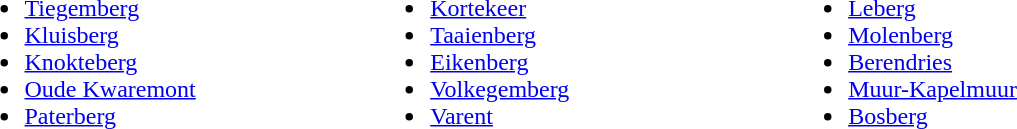<table width=65%>
<tr>
<td valign=top align=left width=33%><br><ul><li><a href='#'>Tiegemberg</a></li><li><a href='#'>Kluisberg</a></li><li><a href='#'>Knokteberg</a></li><li><a href='#'>Oude Kwaremont</a></li><li><a href='#'>Paterberg</a></li></ul></td>
<td valign=top align=left width=34%><br><ul><li><a href='#'>Kortekeer</a></li><li><a href='#'>Taaienberg</a></li><li><a href='#'>Eikenberg</a></li><li><a href='#'>Volkegemberg</a></li><li><a href='#'>Varent</a></li></ul></td>
<td valign=top align=left width=33%><br><ul><li><a href='#'>Leberg</a></li><li><a href='#'>Molenberg</a></li><li><a href='#'>Berendries</a></li><li><a href='#'>Muur-Kapelmuur</a></li><li><a href='#'>Bosberg</a></li></ul></td>
</tr>
</table>
